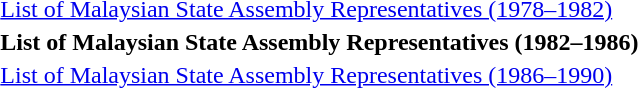<table id=toc style="float:right">
<tr>
<td><a href='#'>List of Malaysian State Assembly Representatives (1978–1982)</a></td>
</tr>
<tr>
<td><strong>List of Malaysian State Assembly Representatives (1982–1986)</strong></td>
</tr>
<tr>
<td><a href='#'>List of Malaysian State Assembly Representatives (1986–1990)</a></td>
</tr>
</table>
